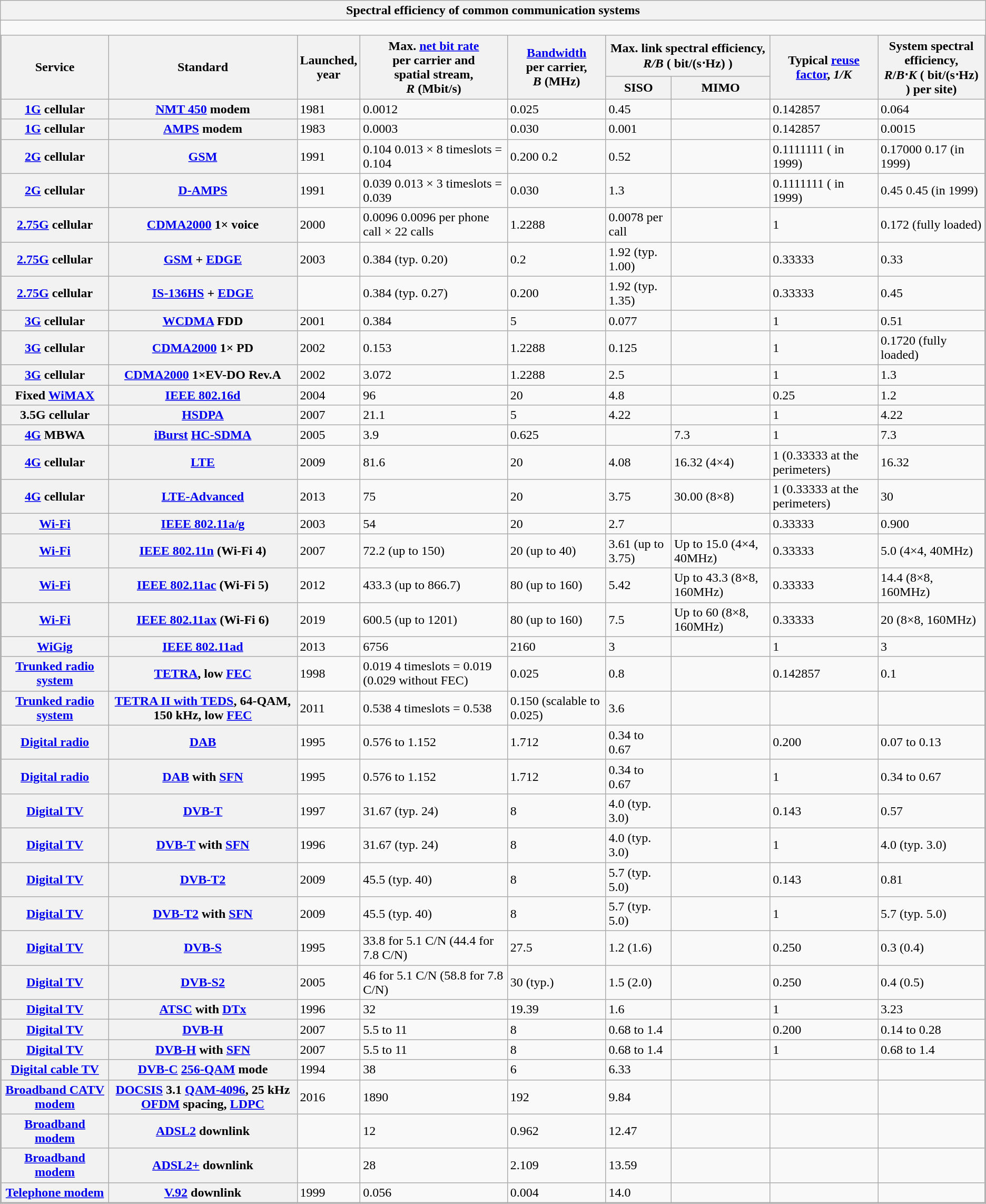<table class="wikitable">
<tr>
<th>Spectral efficiency of common communication systems</th>
</tr>
<tr>
<td style="padding:0;"><br><table class="wikitable sortable sticky-header-multi" style="margin:0;">
<tr>
<th rowspan="2">Service</th>
<th rowspan="2">Standard</th>
<th rowspan="2">Launched,<br>year</th>
<th rowspan="2" data-sort-type="number">Max. <a href='#'>net bit rate</a> <br>per carrier and <br>spatial stream,<br><em>R</em> (Mbit/s)</th>
<th rowspan="2" data-sort-type="number"><a href='#'>Bandwidth</a><br>per carrier,<br><em>B</em> (MHz)</th>
<th colspan="2" data-sort-type="number">Max. link spectral efficiency, <br><em>R/B</em> ( bit/(s⋅Hz) )</th>
<th rowspan="2" data-sort-type="number">Typical <a href='#'>reuse factor</a>, <em>1/K</em></th>
<th rowspan="2" data-sort-type="number">System spectral efficiency, <br><em>R</em>/<em>B</em>⋅<em>K</em> ( bit/(s⋅Hz) ) per site)</th>
</tr>
<tr>
<th data-sort-type="number">SISO</th>
<th data-sort-type="number">MIMO</th>
</tr>
<tr>
<th><a href='#'>1G</a> cellular</th>
<th><a href='#'>NMT 450</a> modem</th>
<td>1981</td>
<td>0.0012</td>
<td>0.025</td>
<td>0.45</td>
<td></td>
<td><span>0.142857 </span></td>
<td>0.064</td>
</tr>
<tr>
<th><a href='#'>1G</a> cellular</th>
<th><a href='#'>AMPS</a> modem</th>
<td>1983</td>
<td>0.0003</td>
<td>0.030</td>
<td>0.001</td>
<td></td>
<td><span>0.142857 </span></td>
<td>0.0015</td>
</tr>
<tr>
<th><a href='#'>2G</a> cellular</th>
<th><a href='#'>GSM</a></th>
<td>1991</td>
<td><span>0.104 </span>0.013 × 8 timeslots = 0.104</td>
<td><span>0.200 </span>0.2</td>
<td>0.52</td>
<td></td>
<td><span>0.1111111 </span> ( in 1999)</td>
<td><span>0.17000 </span>0.17 (in 1999)</td>
</tr>
<tr>
<th><a href='#'>2G</a> cellular</th>
<th><a href='#'>D-AMPS</a></th>
<td>1991</td>
<td><span>0.039 </span>0.013 × 3 timeslots = 0.039</td>
<td>0.030</td>
<td>1.3</td>
<td></td>
<td><span>0.1111111 </span> ( in 1999)</td>
<td><span>0.45 </span>0.45 (in 1999)</td>
</tr>
<tr>
<th><a href='#'>2.75G</a> cellular</th>
<th><a href='#'>CDMA2000</a> 1× voice</th>
<td>2000</td>
<td><span>0.0096 </span>0.0096 per phone call × 22 calls</td>
<td>1.2288</td>
<td>0.0078 per call</td>
<td></td>
<td>1</td>
<td>0.172 (fully loaded)</td>
</tr>
<tr>
<th><a href='#'>2.75G</a> cellular</th>
<th><a href='#'>GSM</a> + <a href='#'>EDGE</a></th>
<td>2003</td>
<td>0.384 (typ. 0.20)</td>
<td>0.2</td>
<td>1.92 (typ. 1.00)</td>
<td></td>
<td><span>0.33333 </span></td>
<td>0.33</td>
</tr>
<tr>
<th><a href='#'>2.75G</a> cellular</th>
<th><a href='#'>IS-136HS</a> + <a href='#'>EDGE</a></th>
<td></td>
<td>0.384 (typ. 0.27)</td>
<td>0.200</td>
<td>1.92 (typ. 1.35)</td>
<td></td>
<td><span>0.33333 </span></td>
<td>0.45</td>
</tr>
<tr>
<th><a href='#'>3G</a> cellular</th>
<th><a href='#'>WCDMA</a> FDD</th>
<td>2001</td>
<td>0.384</td>
<td>5</td>
<td>0.077</td>
<td></td>
<td>1</td>
<td>0.51</td>
</tr>
<tr>
<th><a href='#'>3G</a> cellular</th>
<th><a href='#'>CDMA2000</a> 1× PD</th>
<td>2002</td>
<td>0.153</td>
<td>1.2288</td>
<td>0.125</td>
<td></td>
<td>1</td>
<td>0.1720 (fully loaded)</td>
</tr>
<tr>
<th><a href='#'>3G</a> cellular</th>
<th><a href='#'>CDMA2000</a> 1×EV-DO Rev.A</th>
<td>2002</td>
<td>3.072</td>
<td>1.2288</td>
<td>2.5</td>
<td></td>
<td>1</td>
<td>1.3</td>
</tr>
<tr>
<th>Fixed <a href='#'>WiMAX</a></th>
<th><a href='#'>IEEE 802.16d</a></th>
<td>2004</td>
<td>96</td>
<td>20</td>
<td>4.8</td>
<td></td>
<td><span>0.25 </span></td>
<td>1.2</td>
</tr>
<tr>
<th>3.5G cellular</th>
<th><a href='#'>HSDPA</a></th>
<td>2007</td>
<td>21.1</td>
<td>5</td>
<td>4.22</td>
<td></td>
<td>1</td>
<td>4.22</td>
</tr>
<tr>
<th><a href='#'>4G</a> MBWA</th>
<th><a href='#'>iBurst</a> <a href='#'>HC-SDMA</a></th>
<td>2005</td>
<td>3.9</td>
<td>0.625</td>
<td></td>
<td>7.3 </td>
<td>1</td>
<td>7.3</td>
</tr>
<tr>
<th><a href='#'>4G</a> cellular</th>
<th><a href='#'>LTE</a></th>
<td>2009</td>
<td>81.6</td>
<td>20</td>
<td>4.08</td>
<td>16.32 (4×4) </td>
<td>1 (<span>0.33333 </span> at the perimeters)</td>
<td>16.32</td>
</tr>
<tr>
<th><a href='#'>4G</a> cellular</th>
<th><a href='#'>LTE-Advanced</a></th>
<td>2013</td>
<td>75</td>
<td>20</td>
<td>3.75</td>
<td>30.00 (8×8) </td>
<td>1 (<span>0.33333 </span> at the perimeters)</td>
<td>30</td>
</tr>
<tr>
<th><a href='#'>Wi-Fi</a></th>
<th><a href='#'>IEEE 802.11a/g</a></th>
<td>2003</td>
<td>54</td>
<td>20</td>
<td>2.7</td>
<td></td>
<td><span>0.33333 </span></td>
<td>0.900</td>
</tr>
<tr>
<th><a href='#'>Wi-Fi</a></th>
<th><a href='#'>IEEE 802.11n</a> (Wi-Fi 4)</th>
<td>2007</td>
<td>72.2 (up to 150)</td>
<td>20 (up to 40)</td>
<td>3.61 (up to 3.75)</td>
<td>Up to 15.0 (4×4, 40MHz)</td>
<td><span>0.33333 </span></td>
<td>5.0 (4×4, 40MHz)</td>
</tr>
<tr>
<th><a href='#'>Wi-Fi</a></th>
<th><a href='#'>IEEE 802.11ac</a> (Wi-Fi 5)</th>
<td>2012</td>
<td>433.3 (up to 866.7)</td>
<td>80 (up to 160)</td>
<td>5.42</td>
<td>Up to 43.3 (8×8, 160MHz)</td>
<td><span>0.33333 </span></td>
<td>14.4 (8×8, 160MHz)</td>
</tr>
<tr>
<th><a href='#'>Wi-Fi</a></th>
<th><a href='#'>IEEE 802.11ax</a> (Wi-Fi 6)</th>
<td>2019</td>
<td>600.5 (up to 1201)</td>
<td>80 (up to 160)</td>
<td>7.5</td>
<td>Up to 60 (8×8, 160MHz)</td>
<td><span>0.33333 </span></td>
<td>20 (8×8, 160MHz)</td>
</tr>
<tr>
<th><a href='#'>WiGig</a></th>
<th><a href='#'>IEEE 802.11ad</a></th>
<td>2013</td>
<td>6756</td>
<td>2160</td>
<td>3</td>
<td></td>
<td>1</td>
<td>3</td>
</tr>
<tr>
<th><a href='#'>Trunked radio system</a></th>
<th><a href='#'>TETRA</a>, low <a href='#'>FEC</a></th>
<td>1998</td>
<td><span>0.019 </span>4 timeslots = 0.019 (0.029 without FEC)</td>
<td>0.025</td>
<td>0.8</td>
<td></td>
<td><span>0.142857 </span></td>
<td>0.1</td>
</tr>
<tr>
<th><a href='#'>Trunked radio system</a></th>
<th><a href='#'>TETRA II with TEDS</a>, 64-QAM, 150 kHz, low <a href='#'>FEC</a></th>
<td>2011</td>
<td><span>0.538 </span>4 timeslots = 0.538</td>
<td>0.150 (scalable to 0.025)</td>
<td>3.6</td>
<td></td>
<td></td>
<td></td>
</tr>
<tr>
<th><a href='#'>Digital radio</a></th>
<th><a href='#'>DAB</a></th>
<td>1995</td>
<td>0.576 to 1.152</td>
<td>1.712</td>
<td>0.34 to 0.67</td>
<td></td>
<td><span>0.200 </span></td>
<td>0.07 to 0.13</td>
</tr>
<tr>
<th><a href='#'>Digital radio</a></th>
<th><a href='#'>DAB</a> with <a href='#'>SFN</a></th>
<td>1995</td>
<td>0.576 to 1.152</td>
<td>1.712</td>
<td>0.34 to 0.67</td>
<td></td>
<td>1</td>
<td>0.34 to 0.67</td>
</tr>
<tr>
<th><a href='#'>Digital TV</a></th>
<th><a href='#'>DVB-T</a></th>
<td>1997</td>
<td>31.67 (typ. 24)</td>
<td>8</td>
<td>4.0 (typ. 3.0)</td>
<td></td>
<td><span>0.143 </span></td>
<td>0.57</td>
</tr>
<tr>
<th><a href='#'>Digital TV</a></th>
<th><a href='#'>DVB-T</a> with <a href='#'>SFN</a></th>
<td>1996</td>
<td>31.67 (typ. 24)</td>
<td>8</td>
<td>4.0 (typ. 3.0)</td>
<td></td>
<td>1</td>
<td>4.0 (typ. 3.0)</td>
</tr>
<tr>
<th><a href='#'>Digital TV</a></th>
<th><a href='#'>DVB-T2</a></th>
<td>2009</td>
<td>45.5 (typ. 40)</td>
<td>8</td>
<td>5.7 (typ. 5.0)</td>
<td></td>
<td><span>0.143 </span></td>
<td>0.81</td>
</tr>
<tr>
<th><a href='#'>Digital TV</a></th>
<th><a href='#'>DVB-T2</a> with <a href='#'>SFN</a></th>
<td>2009</td>
<td>45.5 (typ. 40)</td>
<td>8</td>
<td>5.7 (typ. 5.0)</td>
<td></td>
<td>1</td>
<td>5.7 (typ. 5.0)</td>
</tr>
<tr>
<th><a href='#'>Digital TV</a></th>
<th><a href='#'>DVB-S</a></th>
<td>1995</td>
<td>33.8 for 5.1 C/N (44.4 for 7.8 C/N)</td>
<td>27.5</td>
<td>1.2 (1.6)</td>
<td></td>
<td><span>0.250 </span></td>
<td>0.3 (0.4)</td>
</tr>
<tr>
<th><a href='#'>Digital TV</a></th>
<th><a href='#'>DVB-S2</a></th>
<td>2005</td>
<td>46 for 5.1 C/N (58.8 for 7.8 C/N)</td>
<td>30 (typ.)</td>
<td>1.5 (2.0)</td>
<td></td>
<td><span>0.250 </span></td>
<td>0.4 (0.5)</td>
</tr>
<tr>
<th><a href='#'>Digital TV</a></th>
<th><a href='#'>ATSC</a> with <a href='#'>DTx</a></th>
<td>1996</td>
<td>32</td>
<td>19.39</td>
<td>1.6</td>
<td></td>
<td>1</td>
<td>3.23</td>
</tr>
<tr>
<th><a href='#'>Digital TV</a></th>
<th><a href='#'>DVB-H</a></th>
<td>2007</td>
<td>5.5 to 11</td>
<td>8</td>
<td>0.68 to 1.4</td>
<td></td>
<td><span>0.200 </span></td>
<td>0.14 to 0.28</td>
</tr>
<tr>
<th><a href='#'>Digital TV</a></th>
<th><a href='#'>DVB-H</a> with <a href='#'>SFN</a></th>
<td>2007</td>
<td>5.5 to 11</td>
<td>8</td>
<td>0.68 to 1.4</td>
<td></td>
<td>1</td>
<td>0.68 to 1.4</td>
</tr>
<tr>
<th><a href='#'>Digital cable TV</a></th>
<th><a href='#'>DVB-C</a> <a href='#'>256-QAM</a> mode</th>
<td>1994</td>
<td>38</td>
<td>6</td>
<td>6.33</td>
<td></td>
<td></td>
<td></td>
</tr>
<tr>
<th><a href='#'>Broadband CATV modem</a></th>
<th><a href='#'>DOCSIS</a> 3.1 <a href='#'>QAM-4096</a>, 25 kHz <a href='#'>OFDM</a> spacing, <a href='#'>LDPC</a></th>
<td>2016</td>
<td>1890</td>
<td>192</td>
<td>9.84</td>
<td></td>
<td></td>
<td></td>
</tr>
<tr>
<th><a href='#'>Broadband modem</a></th>
<th><a href='#'>ADSL2</a> downlink</th>
<td></td>
<td>12</td>
<td>0.962</td>
<td>12.47</td>
<td></td>
<td></td>
<td></td>
</tr>
<tr>
<th><a href='#'>Broadband modem</a></th>
<th><a href='#'>ADSL2+</a> downlink</th>
<td></td>
<td>28</td>
<td>2.109</td>
<td>13.59</td>
<td></td>
<td></td>
<td></td>
</tr>
<tr>
<th><a href='#'>Telephone modem</a></th>
<th><a href='#'>V.92</a> downlink</th>
<td>1999</td>
<td>0.056</td>
<td>0.004</td>
<td>14.0</td>
<td></td>
<td></td>
<td></td>
</tr>
</table>
</td>
</tr>
</table>
